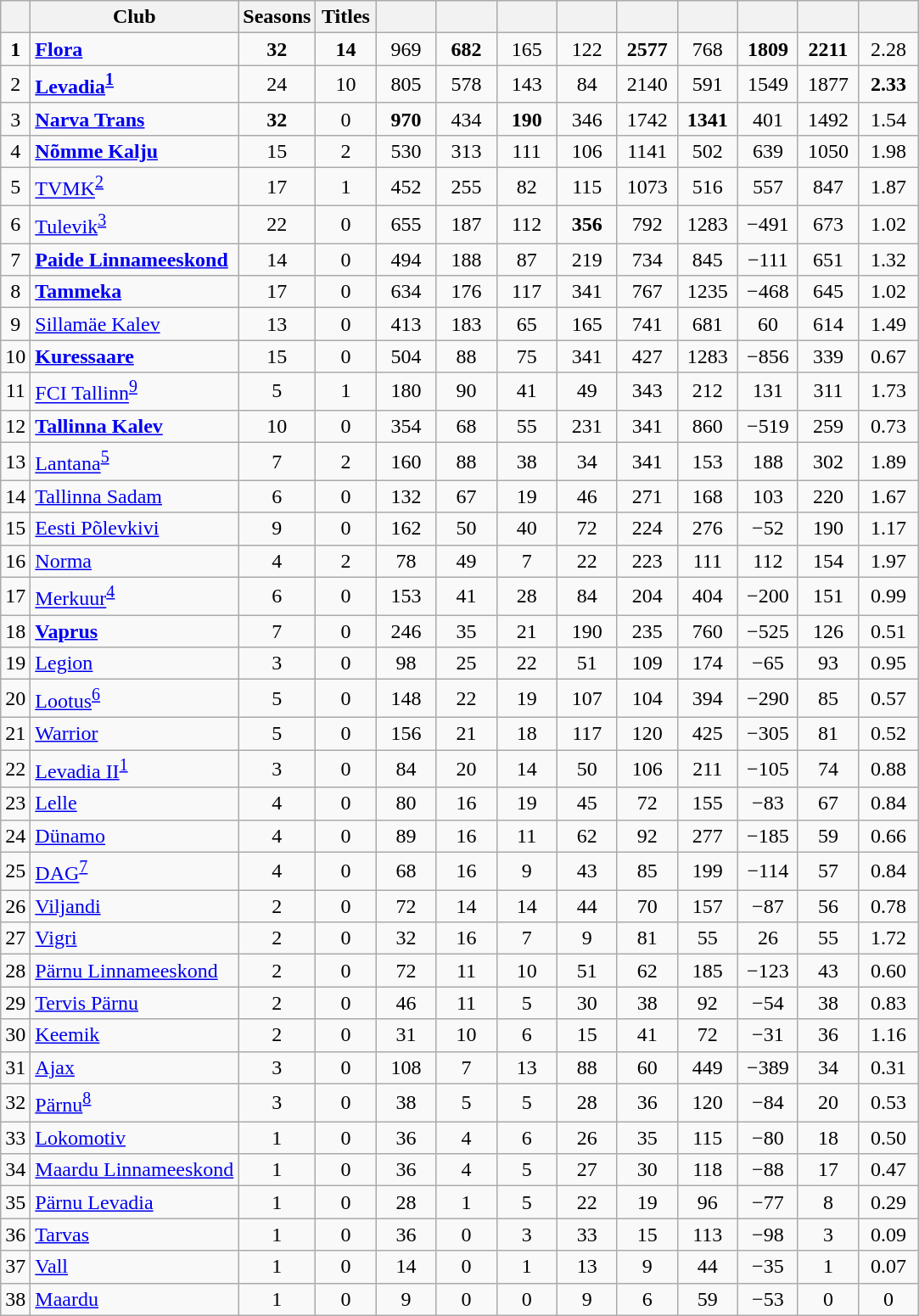<table class="wikitable sortable" style="text-align:center">
<tr>
<th> <br></th>
<th>Club <br></th>
<th width=40>Seasons <br></th>
<th width=40>Titles <br></th>
<th width=40> <br></th>
<th width=40> <br></th>
<th width=40> <br></th>
<th width=40> <br></th>
<th width=40> <br></th>
<th width=40> <br></th>
<th width=40> <br></th>
<th width=40> <br></th>
<th width=40> <br></th>
</tr>
<tr>
<td><strong>1</strong></td>
<td align=left><strong><a href='#'>Flora</a></strong></td>
<td><strong>32</strong></td>
<td><strong>14</strong></td>
<td>969</td>
<td><strong>682</strong></td>
<td>165</td>
<td>122</td>
<td><strong>2577</strong></td>
<td>768</td>
<td><strong>1809</strong></td>
<td><strong>2211</strong></td>
<td>2.28</td>
</tr>
<tr>
<td>2</td>
<td align=left><strong><a href='#'>Levadia</a><sup><a href='#'>1</a></sup></strong></td>
<td>24</td>
<td>10</td>
<td>805</td>
<td>578</td>
<td>143</td>
<td>84</td>
<td>2140</td>
<td>591</td>
<td>1549</td>
<td>1877</td>
<td><strong>2.33</strong></td>
</tr>
<tr>
<td>3</td>
<td align=left><strong><a href='#'>Narva Trans</a></strong></td>
<td><strong>32</strong></td>
<td>0</td>
<td><strong>970</strong></td>
<td>434</td>
<td><strong>190</strong></td>
<td>346</td>
<td>1742</td>
<td><strong>1341</strong></td>
<td>401</td>
<td>1492</td>
<td>1.54</td>
</tr>
<tr>
<td>4</td>
<td align=left><strong><a href='#'>Nõmme Kalju</a></strong></td>
<td>15</td>
<td>2</td>
<td>530</td>
<td>313</td>
<td>111</td>
<td>106</td>
<td>1141</td>
<td>502</td>
<td>639</td>
<td>1050</td>
<td>1.98</td>
</tr>
<tr>
<td>5</td>
<td align=left><a href='#'>TVMK</a><sup><a href='#'>2</a></sup></td>
<td>17</td>
<td>1</td>
<td>452</td>
<td>255</td>
<td>82</td>
<td>115</td>
<td>1073</td>
<td>516</td>
<td>557</td>
<td>847</td>
<td>1.87</td>
</tr>
<tr>
<td>6</td>
<td align=left><a href='#'>Tulevik</a><sup><a href='#'>3</a></sup></td>
<td>22</td>
<td>0</td>
<td>655</td>
<td>187</td>
<td>112</td>
<td><strong>356</strong></td>
<td>792</td>
<td>1283</td>
<td>−491</td>
<td>673</td>
<td>1.02</td>
</tr>
<tr>
<td>7</td>
<td align=left><strong><a href='#'>Paide Linnameeskond</a></strong></td>
<td>14</td>
<td>0</td>
<td>494</td>
<td>188</td>
<td>87</td>
<td>219</td>
<td>734</td>
<td>845</td>
<td>−111</td>
<td>651</td>
<td>1.32</td>
</tr>
<tr>
<td>8</td>
<td align=left><strong><a href='#'>Tammeka</a></strong></td>
<td>17</td>
<td>0</td>
<td>634</td>
<td>176</td>
<td>117</td>
<td>341</td>
<td>767</td>
<td>1235</td>
<td>−468</td>
<td>645</td>
<td>1.02</td>
</tr>
<tr>
<td>9</td>
<td align=left><a href='#'>Sillamäe Kalev</a></td>
<td>13</td>
<td>0</td>
<td>413</td>
<td>183</td>
<td>65</td>
<td>165</td>
<td>741</td>
<td>681</td>
<td>60</td>
<td>614</td>
<td>1.49</td>
</tr>
<tr>
<td>10</td>
<td align=left><strong><a href='#'>Kuressaare</a></strong></td>
<td>15</td>
<td>0</td>
<td>504</td>
<td>88</td>
<td>75</td>
<td>341</td>
<td>427</td>
<td>1283</td>
<td>−856</td>
<td>339</td>
<td>0.67</td>
</tr>
<tr>
<td>11</td>
<td align=left><a href='#'>FCI Tallinn</a><sup><a href='#'>9</a></sup></td>
<td>5</td>
<td>1</td>
<td>180</td>
<td>90</td>
<td>41</td>
<td>49</td>
<td>343</td>
<td>212</td>
<td>131</td>
<td>311</td>
<td>1.73</td>
</tr>
<tr>
<td>12</td>
<td align=left><strong><a href='#'>Tallinna Kalev</a></strong></td>
<td>10</td>
<td>0</td>
<td>354</td>
<td>68</td>
<td>55</td>
<td>231</td>
<td>341</td>
<td>860</td>
<td>−519</td>
<td>259</td>
<td>0.73</td>
</tr>
<tr>
<td>13</td>
<td align=left><a href='#'>Lantana</a><sup><a href='#'>5</a></sup></td>
<td>7</td>
<td>2</td>
<td>160</td>
<td>88</td>
<td>38</td>
<td>34</td>
<td>341</td>
<td>153</td>
<td>188</td>
<td>302</td>
<td>1.89</td>
</tr>
<tr>
<td>14</td>
<td align=left><a href='#'>Tallinna Sadam</a></td>
<td>6</td>
<td>0</td>
<td>132</td>
<td>67</td>
<td>19</td>
<td>46</td>
<td>271</td>
<td>168</td>
<td>103</td>
<td>220</td>
<td>1.67</td>
</tr>
<tr>
<td>15</td>
<td align=left><a href='#'>Eesti Põlevkivi</a></td>
<td>9</td>
<td>0</td>
<td>162</td>
<td>50</td>
<td>40</td>
<td>72</td>
<td>224</td>
<td>276</td>
<td>−52</td>
<td>190</td>
<td>1.17</td>
</tr>
<tr>
<td>16</td>
<td align=left><a href='#'>Norma</a></td>
<td>4</td>
<td>2</td>
<td>78</td>
<td>49</td>
<td>7</td>
<td>22</td>
<td>223</td>
<td>111</td>
<td>112</td>
<td>154</td>
<td>1.97</td>
</tr>
<tr>
<td>17</td>
<td align=left><a href='#'>Merkuur</a><sup><a href='#'>4</a></sup></td>
<td>6</td>
<td>0</td>
<td>153</td>
<td>41</td>
<td>28</td>
<td>84</td>
<td>204</td>
<td>404</td>
<td>−200</td>
<td>151</td>
<td>0.99</td>
</tr>
<tr>
<td>18</td>
<td align=left><strong><a href='#'>Vaprus</a></strong></td>
<td>7</td>
<td>0</td>
<td>246</td>
<td>35</td>
<td>21</td>
<td>190</td>
<td>235</td>
<td>760</td>
<td>−525</td>
<td>126</td>
<td>0.51</td>
</tr>
<tr>
<td>19</td>
<td align=left><a href='#'>Legion</a></td>
<td>3</td>
<td>0</td>
<td>98</td>
<td>25</td>
<td>22</td>
<td>51</td>
<td>109</td>
<td>174</td>
<td>−65</td>
<td>93</td>
<td>0.95</td>
</tr>
<tr>
<td>20</td>
<td align=left><a href='#'>Lootus</a><sup><a href='#'>6</a></sup></td>
<td>5</td>
<td>0</td>
<td>148</td>
<td>22</td>
<td>19</td>
<td>107</td>
<td>104</td>
<td>394</td>
<td>−290</td>
<td>85</td>
<td>0.57</td>
</tr>
<tr>
<td>21</td>
<td align=left><a href='#'>Warrior</a></td>
<td>5</td>
<td>0</td>
<td>156</td>
<td>21</td>
<td>18</td>
<td>117</td>
<td>120</td>
<td>425</td>
<td>−305</td>
<td>81</td>
<td>0.52</td>
</tr>
<tr>
<td>22</td>
<td align=left><a href='#'>Levadia II</a><sup><a href='#'>1</a></sup></td>
<td>3</td>
<td>0</td>
<td>84</td>
<td>20</td>
<td>14</td>
<td>50</td>
<td>106</td>
<td>211</td>
<td>−105</td>
<td>74</td>
<td>0.88</td>
</tr>
<tr>
<td>23</td>
<td align=left><a href='#'>Lelle</a></td>
<td>4</td>
<td>0</td>
<td>80</td>
<td>16</td>
<td>19</td>
<td>45</td>
<td>72</td>
<td>155</td>
<td>−83</td>
<td>67</td>
<td>0.84</td>
</tr>
<tr>
<td>24</td>
<td align=left><a href='#'>Dünamo</a></td>
<td>4</td>
<td>0</td>
<td>89</td>
<td>16</td>
<td>11</td>
<td>62</td>
<td>92</td>
<td>277</td>
<td>−185</td>
<td>59</td>
<td>0.66</td>
</tr>
<tr>
<td>25</td>
<td align=left><a href='#'>DAG</a><sup><a href='#'>7</a></sup></td>
<td>4</td>
<td>0</td>
<td>68</td>
<td>16</td>
<td>9</td>
<td>43</td>
<td>85</td>
<td>199</td>
<td>−114</td>
<td>57</td>
<td>0.84</td>
</tr>
<tr>
<td>26</td>
<td align=left><a href='#'>Viljandi</a></td>
<td>2</td>
<td>0</td>
<td>72</td>
<td>14</td>
<td>14</td>
<td>44</td>
<td>70</td>
<td>157</td>
<td>−87</td>
<td>56</td>
<td>0.78</td>
</tr>
<tr>
<td>27</td>
<td align=left><a href='#'>Vigri</a></td>
<td>2</td>
<td>0</td>
<td>32</td>
<td>16</td>
<td>7</td>
<td>9</td>
<td>81</td>
<td>55</td>
<td>26</td>
<td>55</td>
<td>1.72</td>
</tr>
<tr>
<td>28</td>
<td align=left><a href='#'>Pärnu Linnameeskond</a></td>
<td>2</td>
<td>0</td>
<td>72</td>
<td>11</td>
<td>10</td>
<td>51</td>
<td>62</td>
<td>185</td>
<td>−123</td>
<td>43</td>
<td>0.60</td>
</tr>
<tr>
<td>29</td>
<td align=left><a href='#'>Tervis Pärnu</a></td>
<td>2</td>
<td>0</td>
<td>46</td>
<td>11</td>
<td>5</td>
<td>30</td>
<td>38</td>
<td>92</td>
<td>−54</td>
<td>38</td>
<td>0.83</td>
</tr>
<tr>
<td>30</td>
<td align=left><a href='#'>Keemik</a></td>
<td>2</td>
<td>0</td>
<td>31</td>
<td>10</td>
<td>6</td>
<td>15</td>
<td>41</td>
<td>72</td>
<td>−31</td>
<td>36</td>
<td>1.16</td>
</tr>
<tr>
<td>31</td>
<td align=left><a href='#'>Ajax</a></td>
<td>3</td>
<td>0</td>
<td>108</td>
<td>7</td>
<td>13</td>
<td>88</td>
<td>60</td>
<td>449</td>
<td>−389</td>
<td>34</td>
<td>0.31</td>
</tr>
<tr>
<td>32</td>
<td align=left><a href='#'>Pärnu</a><sup><a href='#'>8</a></sup></td>
<td>3</td>
<td>0</td>
<td>38</td>
<td>5</td>
<td>5</td>
<td>28</td>
<td>36</td>
<td>120</td>
<td>−84</td>
<td>20</td>
<td>0.53</td>
</tr>
<tr>
<td>33</td>
<td align=left><a href='#'>Lokomotiv</a></td>
<td>1</td>
<td>0</td>
<td>36</td>
<td>4</td>
<td>6</td>
<td>26</td>
<td>35</td>
<td>115</td>
<td>−80</td>
<td>18</td>
<td>0.50</td>
</tr>
<tr>
<td>34</td>
<td align=left><a href='#'>Maardu Linnameeskond</a></td>
<td>1</td>
<td>0</td>
<td>36</td>
<td>4</td>
<td>5</td>
<td>27</td>
<td>30</td>
<td>118</td>
<td>−88</td>
<td>17</td>
<td>0.47</td>
</tr>
<tr>
<td>35</td>
<td align=left><a href='#'>Pärnu Levadia</a></td>
<td>1</td>
<td>0</td>
<td>28</td>
<td>1</td>
<td>5</td>
<td>22</td>
<td>19</td>
<td>96</td>
<td>−77</td>
<td>8</td>
<td>0.29</td>
</tr>
<tr>
<td>36</td>
<td align=left><a href='#'>Tarvas</a></td>
<td>1</td>
<td>0</td>
<td>36</td>
<td>0</td>
<td>3</td>
<td>33</td>
<td>15</td>
<td>113</td>
<td>−98</td>
<td>3</td>
<td>0.09</td>
</tr>
<tr>
<td>37</td>
<td align=left><a href='#'>Vall</a></td>
<td>1</td>
<td>0</td>
<td>14</td>
<td>0</td>
<td>1</td>
<td>13</td>
<td>9</td>
<td>44</td>
<td>−35</td>
<td>1</td>
<td>0.07</td>
</tr>
<tr>
<td>38</td>
<td align=left><a href='#'>Maardu</a></td>
<td>1</td>
<td>0</td>
<td>9</td>
<td>0</td>
<td>0</td>
<td>9</td>
<td>6</td>
<td>59</td>
<td>−53</td>
<td>0</td>
<td>0</td>
</tr>
</table>
